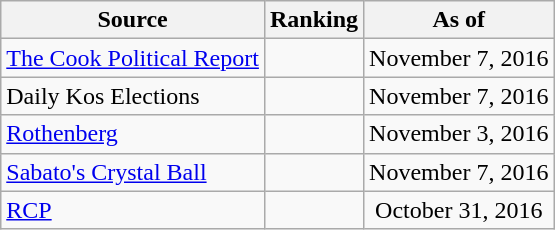<table class="wikitable" style="text-align:center">
<tr>
<th>Source</th>
<th>Ranking</th>
<th>As of</th>
</tr>
<tr>
<td align=left><a href='#'>The Cook Political Report</a></td>
<td></td>
<td>November 7, 2016</td>
</tr>
<tr>
<td align=left>Daily Kos Elections</td>
<td></td>
<td>November 7, 2016</td>
</tr>
<tr>
<td align=left><a href='#'>Rothenberg</a></td>
<td></td>
<td>November 3, 2016</td>
</tr>
<tr>
<td align=left><a href='#'>Sabato's Crystal Ball</a></td>
<td></td>
<td>November 7, 2016</td>
</tr>
<tr>
<td align="left"><a href='#'>RCP</a></td>
<td></td>
<td>October 31, 2016</td>
</tr>
</table>
